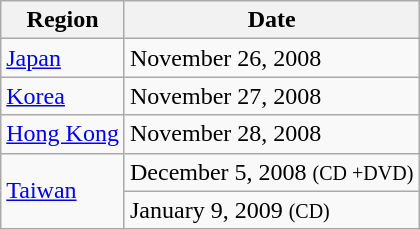<table class="wikitable">
<tr>
<th>Region</th>
<th>Date</th>
</tr>
<tr>
<td><a href='#'>Japan</a></td>
<td>November 26, 2008</td>
</tr>
<tr>
<td><a href='#'>Korea</a></td>
<td>November 27, 2008</td>
</tr>
<tr>
<td><a href='#'>Hong Kong</a></td>
<td>November 28, 2008</td>
</tr>
<tr>
<td rowspan="2"><a href='#'>Taiwan</a></td>
<td>December 5, 2008 <small>(CD +DVD)</small></td>
</tr>
<tr>
<td>January 9, 2009 <small>(CD)</small></td>
</tr>
</table>
